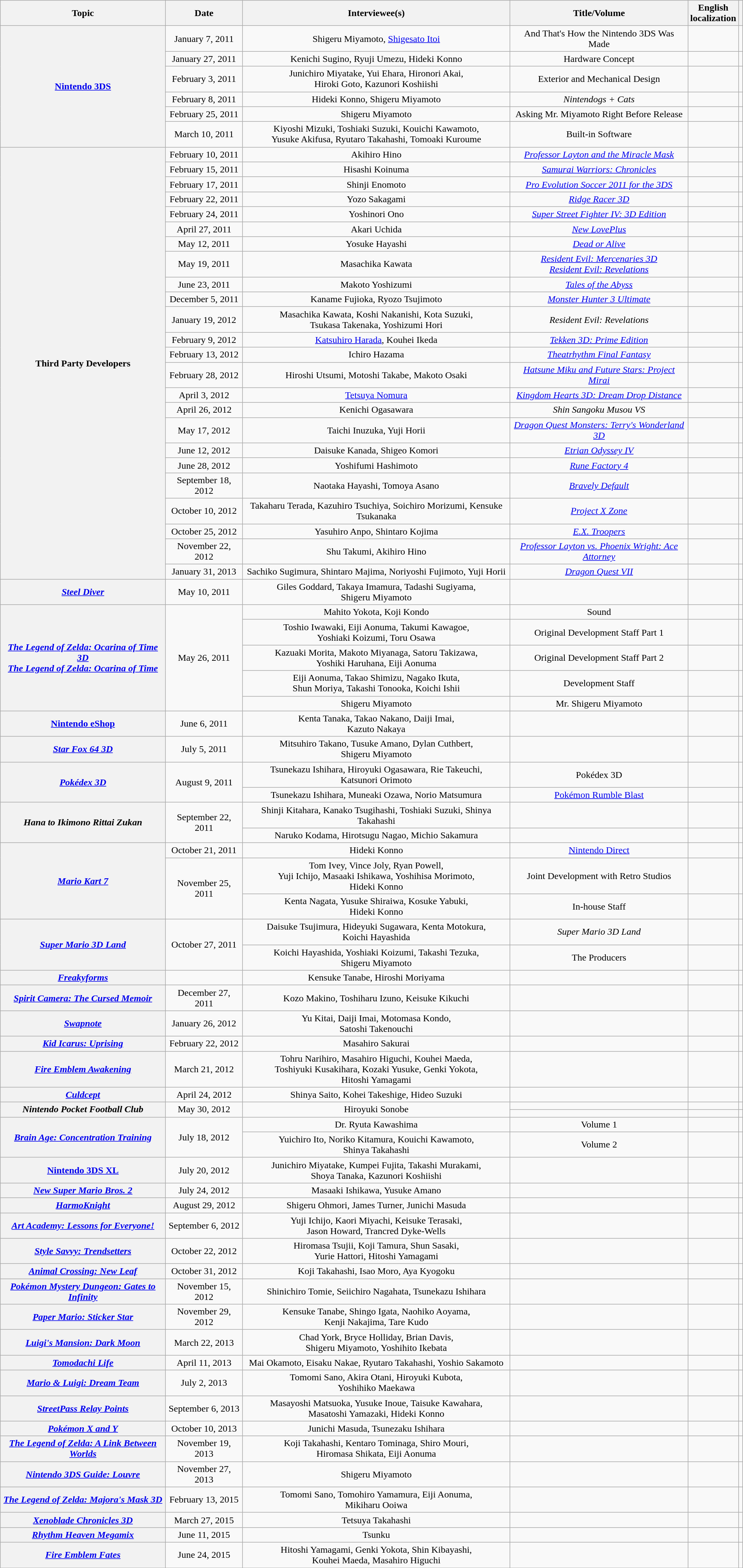<table class="wikitable plainrowheaders" style="text-align: center;" width="100%">
<tr>
<th scope="col">Topic</th>
<th scope="col">Date</th>
<th scope="col">Interviewee(s)</th>
<th scope="col">Title/Volume</th>
<th scope="col">English<br>localization</th>
<th scope="col"></th>
</tr>
<tr>
<th scope="row" rowspan=6; style="text-align: center;"><a href='#'>Nintendo 3DS</a></th>
<td>January 7, 2011</td>
<td>Shigeru Miyamoto, <a href='#'>Shigesato Itoi</a></td>
<td>And That's How the Nintendo 3DS Was Made</td>
<td></td>
<td></td>
</tr>
<tr>
<td>January 27, 2011</td>
<td>Kenichi Sugino, Ryuji Umezu, Hideki Konno</td>
<td>Hardware Concept</td>
<td></td>
<td></td>
</tr>
<tr>
<td>February 3, 2011</td>
<td>Junichiro Miyatake, Yui Ehara, Hironori Akai,<br>Hiroki Goto, Kazunori Koshiishi</td>
<td>Exterior and Mechanical Design</td>
<td></td>
<td></td>
</tr>
<tr>
<td>February 8, 2011</td>
<td>Hideki Konno, Shigeru Miyamoto</td>
<td><em>Nintendogs + Cats</em></td>
<td></td>
<td></td>
</tr>
<tr>
<td>February 25, 2011</td>
<td>Shigeru Miyamoto</td>
<td>Asking Mr. Miyamoto Right Before Release</td>
<td></td>
<td></td>
</tr>
<tr>
<td>March 10, 2011</td>
<td>Kiyoshi Mizuki, Toshiaki Suzuki, Kouichi Kawamoto,<br>Yusuke Akifusa, Ryutaro Takahashi, Tomoaki Kuroume</td>
<td>Built-in Software</td>
<td></td>
<td></td>
</tr>
<tr>
<th scope="row" rowspan=24; style="text-align: center;">Third Party Developers</th>
<td>February 10, 2011</td>
<td>Akihiro Hino</td>
<td><em><a href='#'>Professor Layton and the Miracle Mask</a></em></td>
<td></td>
<td></td>
</tr>
<tr>
<td>February 15, 2011</td>
<td>Hisashi Koinuma</td>
<td><em><a href='#'>Samurai Warriors: Chronicles</a></em></td>
<td></td>
<td></td>
</tr>
<tr>
<td>February 17, 2011</td>
<td>Shinji Enomoto</td>
<td><em><a href='#'>Pro Evolution Soccer 2011 for the 3DS</a></em></td>
<td></td>
<td></td>
</tr>
<tr>
<td>February 22, 2011</td>
<td>Yozo Sakagami</td>
<td><em><a href='#'>Ridge Racer 3D</a></em></td>
<td></td>
<td></td>
</tr>
<tr>
<td>February 24, 2011</td>
<td>Yoshinori Ono</td>
<td><em><a href='#'>Super Street Fighter IV: 3D Edition</a></em></td>
<td></td>
<td></td>
</tr>
<tr>
<td>April 27, 2011</td>
<td>Akari Uchida</td>
<td><em><a href='#'>New LovePlus</a></em></td>
<td></td>
<td></td>
</tr>
<tr>
<td>May 12, 2011</td>
<td>Yosuke Hayashi</td>
<td><em><a href='#'>Dead or Alive</a></em></td>
<td></td>
<td></td>
</tr>
<tr>
<td>May 19, 2011</td>
<td>Masachika Kawata</td>
<td><em><a href='#'>Resident Evil: Mercenaries 3D</a></em><br><em><a href='#'>Resident Evil: Revelations</a></em></td>
<td></td>
<td></td>
</tr>
<tr>
<td>June 23, 2011</td>
<td>Makoto Yoshizumi</td>
<td><em><a href='#'>Tales of the Abyss</a></em></td>
<td></td>
<td></td>
</tr>
<tr>
<td>December 5, 2011</td>
<td>Kaname Fujioka, Ryozo Tsujimoto</td>
<td><em><a href='#'>Monster Hunter 3 Ultimate</a></em></td>
<td></td>
<td></td>
</tr>
<tr>
<td>January 19, 2012</td>
<td>Masachika Kawata, Koshi Nakanishi, Kota Suzuki,<br>Tsukasa Takenaka, Yoshizumi Hori</td>
<td><em>Resident Evil: Revelations</em></td>
<td></td>
<td></td>
</tr>
<tr>
<td>February 9, 2012</td>
<td><a href='#'>Katsuhiro Harada</a>, Kouhei Ikeda</td>
<td><em><a href='#'>Tekken 3D: Prime Edition</a></em></td>
<td></td>
<td></td>
</tr>
<tr>
<td>February 13, 2012</td>
<td>Ichiro Hazama</td>
<td><em><a href='#'>Theatrhythm Final Fantasy</a></em></td>
<td></td>
<td></td>
</tr>
<tr>
<td>February 28, 2012</td>
<td>Hiroshi Utsumi, Motoshi Takabe, Makoto Osaki</td>
<td><em><a href='#'>Hatsune Miku and Future Stars: Project Mirai</a></em></td>
<td></td>
<td></td>
</tr>
<tr>
<td>April 3, 2012</td>
<td><a href='#'>Tetsuya Nomura</a></td>
<td><em><a href='#'>Kingdom Hearts 3D: Dream Drop Distance</a></em></td>
<td></td>
<td></td>
</tr>
<tr>
<td>April 26, 2012</td>
<td>Kenichi Ogasawara</td>
<td><em>Shin Sangoku Musou VS</em></td>
<td></td>
<td></td>
</tr>
<tr>
<td>May 17, 2012</td>
<td>Taichi Inuzuka, Yuji Horii</td>
<td><em><a href='#'>Dragon Quest Monsters: Terry's Wonderland 3D</a></em></td>
<td></td>
<td></td>
</tr>
<tr>
<td>June 12, 2012</td>
<td>Daisuke Kanada, Shigeo Komori</td>
<td><em><a href='#'>Etrian Odyssey IV</a></em></td>
<td></td>
<td></td>
</tr>
<tr>
<td>June 28, 2012</td>
<td>Yoshifumi Hashimoto</td>
<td><em><a href='#'>Rune Factory 4</a></em></td>
<td></td>
<td></td>
</tr>
<tr>
<td>September 18, 2012</td>
<td>Naotaka Hayashi, Tomoya Asano</td>
<td><em><a href='#'>Bravely Default</a></em></td>
<td></td>
<td></td>
</tr>
<tr>
<td>October 10, 2012</td>
<td>Takaharu Terada, Kazuhiro Tsuchiya, Soichiro Morizumi, Kensuke Tsukanaka</td>
<td><em><a href='#'>Project X Zone</a></em></td>
<td></td>
<td></td>
</tr>
<tr>
<td>October 25, 2012</td>
<td>Yasuhiro Anpo, Shintaro Kojima</td>
<td><em><a href='#'>E.X. Troopers</a></em></td>
<td></td>
<td></td>
</tr>
<tr>
<td>November 22, 2012</td>
<td>Shu Takumi, Akihiro Hino</td>
<td><em><a href='#'>Professor Layton vs. Phoenix Wright: Ace Attorney</a></em></td>
<td></td>
<td></td>
</tr>
<tr>
<td>January 31, 2013</td>
<td>Sachiko Sugimura, Shintaro Majima, Noriyoshi Fujimoto, Yuji Horii</td>
<td><em><a href='#'>Dragon Quest VII</a></em></td>
<td></td>
<td></td>
</tr>
<tr>
<th scope="row" style="text-align: center;"><em><a href='#'>Steel Diver</a></em></th>
<td>May 10, 2011</td>
<td>Giles Goddard, Takaya Imamura, Tadashi Sugiyama,<br>Shigeru Miyamoto</td>
<td></td>
<td></td>
<td></td>
</tr>
<tr>
<th scope="row" rowspan=5; style="text-align: center;"><em><a href='#'>The Legend of Zelda: Ocarina of Time 3D</a></em><br><em><a href='#'>The Legend of Zelda: Ocarina of Time</a></em></th>
<td rowspan=5>May 26, 2011</td>
<td>Mahito Yokota, Koji Kondo</td>
<td>Sound</td>
<td></td>
<td></td>
</tr>
<tr>
<td>Toshio Iwawaki, Eiji Aonuma, Takumi Kawagoe,<br>Yoshiaki Koizumi, Toru Osawa</td>
<td>Original Development Staff Part 1</td>
<td></td>
<td></td>
</tr>
<tr>
<td>Kazuaki Morita, Makoto Miyanaga, Satoru Takizawa,<br>Yoshiki Haruhana, Eiji Aonuma</td>
<td>Original Development Staff Part 2</td>
<td></td>
<td></td>
</tr>
<tr>
<td>Eiji Aonuma, Takao Shimizu, Nagako Ikuta,<br>Shun Moriya, Takashi Tonooka, Koichi Ishii</td>
<td>Development Staff</td>
<td></td>
<td></td>
</tr>
<tr>
<td>Shigeru Miyamoto</td>
<td>Mr. Shigeru Miyamoto</td>
<td></td>
<td></td>
</tr>
<tr>
<th scope="row" style="text-align: center;"><a href='#'>Nintendo eShop</a></th>
<td>June 6, 2011</td>
<td>Kenta Tanaka, Takao Nakano, Daiji Imai,<br>Kazuto Nakaya</td>
<td></td>
<td></td>
<td></td>
</tr>
<tr>
<th scope="row" style="text-align: center;"><em><a href='#'>Star Fox 64 3D</a></em></th>
<td>July 5, 2011</td>
<td>Mitsuhiro Takano, Tusuke Amano, Dylan Cuthbert,<br>Shigeru Miyamoto</td>
<td></td>
<td></td>
<td></td>
</tr>
<tr>
<th scope="row" rowspan=2; style="text-align: center;"><em><a href='#'>Pokédex 3D</a></em></th>
<td rowspan=2>August 9, 2011</td>
<td>Tsunekazu Ishihara, Hiroyuki Ogasawara, Rie Takeuchi,<br>Katsunori Orimoto</td>
<td>Pokédex 3D</td>
<td></td>
<td></td>
</tr>
<tr>
<td>Tsunekazu Ishihara, Muneaki Ozawa, Norio Matsumura</td>
<td><a href='#'>Pokémon Rumble Blast</a></td>
<td></td>
<td></td>
</tr>
<tr>
<th scope="row" rowspan=2; style="text-align: center;"><em>Hana to Ikimono Rittai Zukan</em></th>
<td rowspan=2>September 22, 2011</td>
<td>Shinji Kitahara, Kanako Tsugihashi, Toshiaki Suzuki, Shinya Takahashi</td>
<td></td>
<td></td>
<td></td>
</tr>
<tr>
<td>Naruko Kodama, Hirotsugu Nagao, Michio Sakamura</td>
<td></td>
<td></td>
<td></td>
</tr>
<tr>
<th scope="row" rowspan=3; style="text-align: center;"><em><a href='#'>Mario Kart 7</a></em></th>
<td>October 21, 2011</td>
<td>Hideki Konno</td>
<td><a href='#'>Nintendo Direct</a></td>
<td></td>
<td></td>
</tr>
<tr>
<td rowspan=2>November 25, 2011</td>
<td>Tom Ivey, Vince Joly, Ryan Powell,<br>Yuji Ichijo, Masaaki Ishikawa, Yoshihisa Morimoto,<br>Hideki Konno</td>
<td>Joint Development with Retro Studios</td>
<td></td>
<td></td>
</tr>
<tr>
<td>Kenta Nagata, Yusuke Shiraiwa, Kosuke Yabuki,<br>Hideki Konno</td>
<td>In-house Staff</td>
<td></td>
<td></td>
</tr>
<tr>
<th scope="row" rowspan=2; style="text-align: center;"><em><a href='#'>Super Mario 3D Land</a></em></th>
<td rowspan=2>October 27, 2011</td>
<td>Daisuke Tsujimura, Hideyuki Sugawara, Kenta Motokura,<br>Koichi Hayashida</td>
<td><em>Super Mario 3D Land</em></td>
<td></td>
<td></td>
</tr>
<tr>
<td>Koichi Hayashida, Yoshiaki Koizumi, Takashi Tezuka,<br>Shigeru Miyamoto</td>
<td>The Producers</td>
<td></td>
<td></td>
</tr>
<tr>
<th scope="row" style="text-align: center;"><em><a href='#'>Freakyforms</a></em></th>
<td></td>
<td>Kensuke Tanabe, Hiroshi Moriyama</td>
<td></td>
<td></td>
<td></td>
</tr>
<tr>
<th scope="row" style="text-align: center;"><em><a href='#'>Spirit Camera: The Cursed Memoir</a></em></th>
<td>December 27, 2011</td>
<td>Kozo Makino, Toshiharu Izuno, Keisuke Kikuchi</td>
<td></td>
<td></td>
<td></td>
</tr>
<tr>
<th scope="row" style="text-align: center;"><em><a href='#'>Swapnote</a></em></th>
<td>January 26, 2012</td>
<td>Yu Kitai, Daiji Imai, Motomasa Kondo,<br>Satoshi Takenouchi</td>
<td></td>
<td></td>
<td></td>
</tr>
<tr>
<th scope="row" style="text-align: center;"><em><a href='#'>Kid Icarus: Uprising</a></em></th>
<td>February 22, 2012</td>
<td>Masahiro Sakurai</td>
<td></td>
<td></td>
<td></td>
</tr>
<tr>
<th scope="row" style="text-align: center;"><em><a href='#'>Fire Emblem Awakening</a></em></th>
<td>March 21, 2012</td>
<td>Tohru Narihiro, Masahiro Higuchi, Kouhei Maeda,<br>Toshiyuki Kusakihara, Kozaki Yusuke, Genki Yokota,<br>Hitoshi Yamagami</td>
<td></td>
<td></td>
<td></td>
</tr>
<tr>
<th scope="row" style="text-align: center;"><em><a href='#'>Culdcept</a></em></th>
<td>April 24, 2012</td>
<td>Shinya Saito, Kohei Takeshige, Hideo Suzuki</td>
<td></td>
<td></td>
<td></td>
</tr>
<tr>
<th scope="row" rowspan=2; style="text-align: center;"><em>Nintendo Pocket Football Club</em></th>
<td rowspan=2>May 30, 2012</td>
<td rowspan=2>Hiroyuki Sonobe</td>
<td></td>
<td></td>
<td></td>
</tr>
<tr>
<td></td>
<td></td>
<td></td>
</tr>
<tr>
<th scope="row" rowspan=2; style="text-align: center;"><em><a href='#'>Brain Age: Concentration Training</a></em></th>
<td rowspan=2>July 18, 2012</td>
<td>Dr. Ryuta Kawashima</td>
<td>Volume 1</td>
<td></td>
<td></td>
</tr>
<tr>
<td>Yuichiro Ito, Noriko Kitamura, Kouichi Kawamoto,<br>Shinya Takahashi</td>
<td>Volume 2</td>
<td></td>
<td></td>
</tr>
<tr>
<th scope="row" style="text-align: center;"><a href='#'>Nintendo 3DS XL</a></th>
<td>July 20, 2012</td>
<td>Junichiro Miyatake, Kumpei Fujita, Takashi Murakami,<br>Shoya Tanaka, Kazunori Koshiishi</td>
<td></td>
<td></td>
<td></td>
</tr>
<tr>
<th scope="row" style="text-align: center;"><em><a href='#'>New Super Mario Bros. 2</a></em></th>
<td>July 24, 2012</td>
<td>Masaaki Ishikawa, Yusuke Amano</td>
<td></td>
<td></td>
<td></td>
</tr>
<tr>
<th scope="row" style="text-align: center;"><em><a href='#'>HarmoKnight</a></em></th>
<td>August 29, 2012</td>
<td>Shigeru Ohmori, James Turner, Junichi Masuda</td>
<td></td>
<td></td>
<td></td>
</tr>
<tr>
<th scope="row" style="text-align: center;"><em><a href='#'>Art Academy: Lessons for Everyone!</a></em></th>
<td>September 6, 2012</td>
<td>Yuji Ichijo, Kaori Miyachi, Keisuke Terasaki,<br>Jason Howard, Trancred Dyke-Wells</td>
<td></td>
<td></td>
<td></td>
</tr>
<tr>
<th scope="row" style="text-align: center;"><em><a href='#'>Style Savvy: Trendsetters</a></em></th>
<td>October 22, 2012</td>
<td>Hiromasa Tsujii, Koji Tamura, Shun Sasaki,<br>Yurie Hattori, Hitoshi Yamagami</td>
<td></td>
<td></td>
<td></td>
</tr>
<tr>
<th scope="row" style="text-align: center;"><em><a href='#'>Animal Crossing: New Leaf</a></em></th>
<td>October 31, 2012</td>
<td>Koji Takahashi, Isao Moro, Aya Kyogoku</td>
<td></td>
<td></td>
<td></td>
</tr>
<tr>
<th scope="row" style="text-align: center;"><em><a href='#'>Pokémon Mystery Dungeon: Gates to Infinity</a></em></th>
<td>November 15, 2012</td>
<td>Shinichiro Tomie, Seiichiro Nagahata, Tsunekazu Ishihara</td>
<td></td>
<td></td>
<td></td>
</tr>
<tr>
<th scope="row" style="text-align: center;"><em><a href='#'>Paper Mario: Sticker Star</a></em></th>
<td>November 29, 2012</td>
<td>Kensuke Tanabe, Shingo Igata, Naohiko Aoyama,<br>Kenji Nakajima, Tare Kudo</td>
<td></td>
<td></td>
<td></td>
</tr>
<tr>
<th scope="row" style="text-align: center;"><em><a href='#'>Luigi's Mansion: Dark Moon</a></em></th>
<td>March 22, 2013</td>
<td>Chad York, Bryce Holliday, Brian Davis,<br>Shigeru Miyamoto, Yoshihito Ikebata</td>
<td></td>
<td></td>
<td></td>
</tr>
<tr>
<th scope="row" style="text-align: center;"><em><a href='#'>Tomodachi Life</a></em></th>
<td>April 11, 2013</td>
<td>Mai Okamoto, Eisaku Nakae, Ryutaro Takahashi, Yoshio Sakamoto</td>
<td></td>
<td></td>
<td></td>
</tr>
<tr>
<th scope="row" style="text-align: center;"><em><a href='#'>Mario & Luigi: Dream Team</a></em></th>
<td>July 2, 2013</td>
<td>Tomomi Sano, Akira Otani, Hiroyuki Kubota,<br>Yoshihiko Maekawa</td>
<td></td>
<td></td>
<td></td>
</tr>
<tr>
<th scope="row" style="text-align: center;"><em><a href='#'>StreetPass Relay Points</a></em></th>
<td>September 6, 2013</td>
<td>Masayoshi Matsuoka, Yusuke Inoue, Taisuke Kawahara,<br>Masatoshi Yamazaki, Hideki Konno</td>
<td></td>
<td></td>
<td></td>
</tr>
<tr>
<th scope="row" style="text-align: center;"><em><a href='#'>Pokémon X and Y</a></em></th>
<td>October 10, 2013</td>
<td>Junichi Masuda, Tsunezaku Ishihara</td>
<td></td>
<td></td>
<td></td>
</tr>
<tr>
<th scope="row" style="text-align: center;"><em><a href='#'>The Legend of Zelda: A Link Between Worlds</a></em></th>
<td>November 19, 2013</td>
<td>Koji Takahashi, Kentaro Tominaga, Shiro Mouri,<br>Hiromasa Shikata, Eiji Aonuma</td>
<td></td>
<td></td>
<td></td>
</tr>
<tr>
<th scope="row" style="text-align: center;"><em><a href='#'>Nintendo 3DS Guide: Louvre</a></em></th>
<td>November 27, 2013</td>
<td>Shigeru Miyamoto</td>
<td></td>
<td></td>
<td></td>
</tr>
<tr>
<th scope="row" style="text-align: center;"><em><a href='#'>The Legend of Zelda: Majora's Mask 3D</a></em></th>
<td>February 13, 2015</td>
<td>Tomomi Sano, Tomohiro Yamamura, Eiji Aonuma,<br>Mikiharu Ooiwa</td>
<td></td>
<td></td>
<td></td>
</tr>
<tr>
<th scope="row" style="text-align: center;"><em><a href='#'>Xenoblade Chronicles 3D</a></em></th>
<td>March 27, 2015</td>
<td>Tetsuya Takahashi</td>
<td></td>
<td></td>
<td></td>
</tr>
<tr>
<th scope="row" style="text-align: center;"><em><a href='#'>Rhythm Heaven Megamix</a></em></th>
<td>June 11, 2015</td>
<td>Tsunku</td>
<td></td>
<td></td>
<td></td>
</tr>
<tr>
<th scope="row" style="text-align: center;"><em><a href='#'>Fire Emblem Fates</a></em></th>
<td>June 24, 2015</td>
<td>Hitoshi Yamagami, Genki Yokota, Shin Kibayashi,<br>Kouhei Maeda, Masahiro Higuchi</td>
<td></td>
<td></td>
<td></td>
</tr>
<tr>
</tr>
</table>
